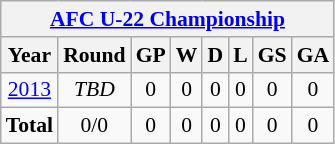<table class="wikitable" style="text-align: center;font-size:90%;">
<tr>
<th colspan=8><a href='#'>AFC U-22 Championship</a></th>
</tr>
<tr>
<th>Year</th>
<th>Round</th>
<th>GP</th>
<th>W</th>
<th>D</th>
<th>L</th>
<th>GS</th>
<th>GA</th>
</tr>
<tr>
<td><a href='#'>2013</a></td>
<td><em>TBD</em></td>
<td>0</td>
<td>0</td>
<td>0</td>
<td>0</td>
<td>0</td>
<td>0</td>
</tr>
<tr>
<td><strong>Total</strong></td>
<td>0/0</td>
<td>0</td>
<td>0</td>
<td>0</td>
<td>0</td>
<td>0</td>
<td>0</td>
</tr>
</table>
